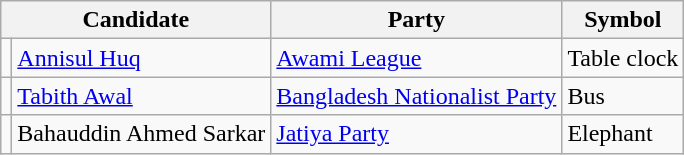<table class=wikitable style=text-align:left>
<tr>
<th colspan=2>Candidate</th>
<th>Party</th>
<th>Symbol</th>
</tr>
<tr>
<td bgcolor=></td>
<td><a href='#'>Annisul Huq</a></td>
<td><a href='#'>Awami League</a></td>
<td>Table clock</td>
</tr>
<tr>
<td bgcolor=></td>
<td><a href='#'>Tabith Awal</a></td>
<td><a href='#'>Bangladesh Nationalist Party</a></td>
<td>Bus</td>
</tr>
<tr>
<td bgcolor=></td>
<td>Bahauddin Ahmed Sarkar</td>
<td><a href='#'>Jatiya Party</a></td>
<td>Elephant</td>
</tr>
</table>
